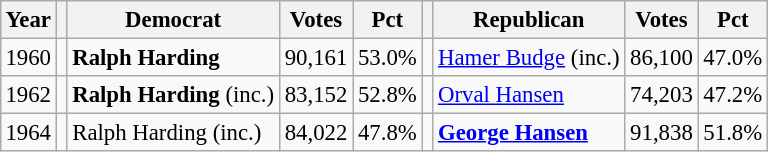<table class="wikitable" style="margin:0.5em ; font-size:95%">
<tr>
<th>Year</th>
<th></th>
<th>Democrat</th>
<th>Votes</th>
<th>Pct</th>
<th></th>
<th>Republican</th>
<th>Votes</th>
<th>Pct</th>
</tr>
<tr>
<td>1960</td>
<td></td>
<td><strong>Ralph Harding</strong></td>
<td>90,161</td>
<td>53.0%</td>
<td></td>
<td><a href='#'>Hamer Budge</a> (inc.)</td>
<td>86,100</td>
<td>47.0%</td>
</tr>
<tr>
<td>1962</td>
<td></td>
<td><strong>Ralph Harding</strong> (inc.)</td>
<td>83,152</td>
<td>52.8%</td>
<td></td>
<td><a href='#'>Orval Hansen</a></td>
<td>74,203</td>
<td>47.2%</td>
</tr>
<tr>
<td>1964</td>
<td></td>
<td>Ralph Harding (inc.)</td>
<td>84,022</td>
<td>47.8%</td>
<td></td>
<td><strong><a href='#'>George Hansen</a></strong></td>
<td>91,838</td>
<td>51.8%</td>
</tr>
</table>
